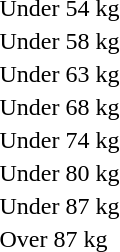<table>
<tr>
<td>Under 54 kg</td>
<td></td>
<td></td>
<td><br></td>
</tr>
<tr>
<td>Under 58 kg</td>
<td></td>
<td></td>
<td><br></td>
</tr>
<tr>
<td>Under 63 kg</td>
<td></td>
<td></td>
<td><br></td>
</tr>
<tr>
<td>Under 68 kg</td>
<td></td>
<td></td>
<td><br></td>
</tr>
<tr>
<td>Under 74 kg</td>
<td></td>
<td></td>
<td><br></td>
</tr>
<tr>
<td>Under 80 kg</td>
<td></td>
<td></td>
<td><br></td>
</tr>
<tr>
<td>Under 87 kg</td>
<td></td>
<td></td>
<td><br></td>
</tr>
<tr>
<td>Over 87 kg</td>
<td></td>
<td></td>
<td><br></td>
</tr>
<tr>
</tr>
</table>
